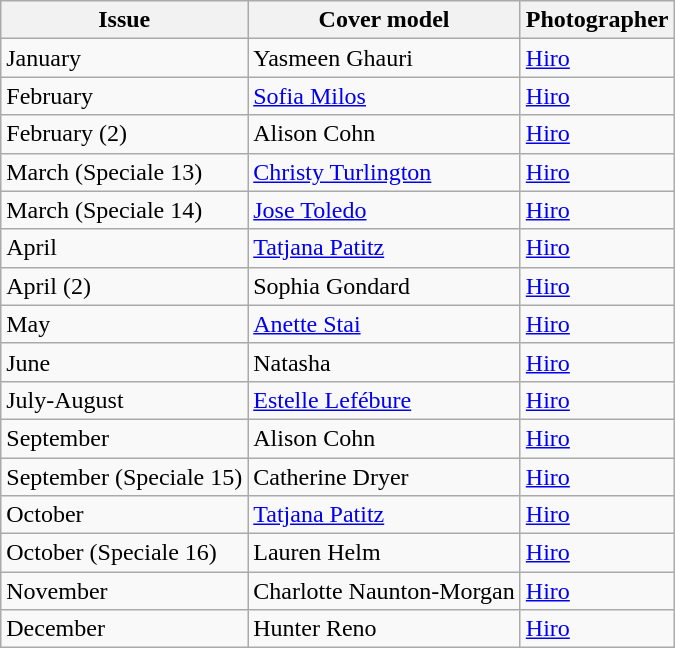<table class="sortable wikitable">
<tr>
<th>Issue</th>
<th>Cover model</th>
<th>Photographer</th>
</tr>
<tr>
<td>January</td>
<td>Yasmeen Ghauri</td>
<td><a href='#'>Hiro</a></td>
</tr>
<tr>
<td>February</td>
<td><a href='#'>Sofia Milos</a></td>
<td><a href='#'>Hiro</a></td>
</tr>
<tr>
<td>February (2)</td>
<td>Alison Cohn</td>
<td><a href='#'>Hiro</a></td>
</tr>
<tr>
<td>March (Speciale 13)</td>
<td><a href='#'>Christy Turlington</a></td>
<td><a href='#'>Hiro</a></td>
</tr>
<tr>
<td>March (Speciale 14)</td>
<td><a href='#'>Jose Toledo</a></td>
<td><a href='#'>Hiro</a></td>
</tr>
<tr>
<td>April</td>
<td><a href='#'>Tatjana Patitz</a></td>
<td><a href='#'>Hiro</a></td>
</tr>
<tr>
<td>April (2)</td>
<td>Sophia Gondard</td>
<td><a href='#'>Hiro</a></td>
</tr>
<tr>
<td>May</td>
<td><a href='#'>Anette Stai</a></td>
<td><a href='#'>Hiro</a></td>
</tr>
<tr>
<td>June</td>
<td>Natasha</td>
<td><a href='#'>Hiro</a></td>
</tr>
<tr>
<td>July-August</td>
<td><a href='#'>Estelle Lefébure</a></td>
<td><a href='#'>Hiro</a></td>
</tr>
<tr>
<td>September</td>
<td>Alison Cohn</td>
<td><a href='#'>Hiro</a></td>
</tr>
<tr>
<td>September (Speciale 15)</td>
<td>Catherine Dryer</td>
<td><a href='#'>Hiro</a></td>
</tr>
<tr>
<td>October</td>
<td><a href='#'>Tatjana Patitz</a></td>
<td><a href='#'>Hiro</a></td>
</tr>
<tr>
<td>October (Speciale 16)</td>
<td>Lauren Helm</td>
<td><a href='#'>Hiro</a></td>
</tr>
<tr>
<td>November</td>
<td>Charlotte Naunton-Morgan</td>
<td><a href='#'>Hiro</a></td>
</tr>
<tr>
<td>December</td>
<td>Hunter Reno</td>
<td><a href='#'>Hiro</a></td>
</tr>
</table>
